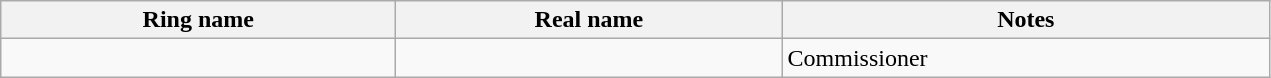<table class="wikitable sortable" align="left center" style="width:67%;">
<tr>
<th width:15%;">Ring name</th>
<th width:15%;">Real name</th>
<th width:35%;">Notes</th>
</tr>
<tr>
<td></td>
<td></td>
<td>Commissioner</td>
</tr>
</table>
